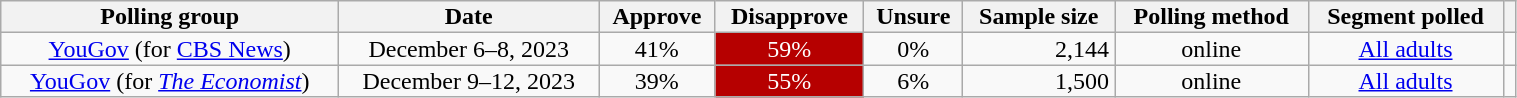<table class="wikitable sortable" style="text-align:center;line-height:14px;width: 80%;">
<tr>
<th class="unsortable">Polling group</th>
<th>Date</th>
<th>Approve</th>
<th>Disapprove</th>
<th>Unsure</th>
<th>Sample size</th>
<th>Polling method</th>
<th class="unsortable">Segment polled</th>
<th class="unsortable"></th>
</tr>
<tr>
<td><a href='#'>YouGov</a> (for <a href='#'>CBS News</a>)</td>
<td>December 6–8, 2023</td>
<td>41%</td>
<td style="background: #B60000; color: white">59%</td>
<td>0%</td>
<td align=right>2,144</td>
<td>online</td>
<td><a href='#'>All adults</a></td>
<td></td>
</tr>
<tr>
<td><a href='#'>YouGov</a> (for <em><a href='#'>The Economist</a></em>)</td>
<td>December 9–12, 2023</td>
<td>39%</td>
<td style="background: #B60000; color: white">55%</td>
<td>6%</td>
<td align=right>1,500</td>
<td>online</td>
<td><a href='#'>All adults</a></td>
<td></td>
</tr>
</table>
